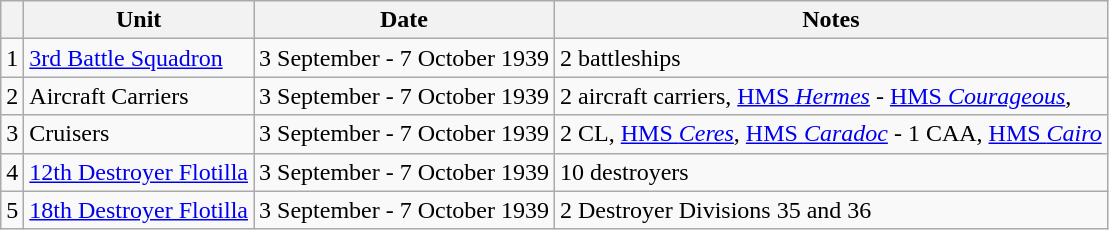<table class=wikitable>
<tr>
<th></th>
<th>Unit</th>
<th>Date</th>
<th>Notes</th>
</tr>
<tr>
<td>1</td>
<td><a href='#'>3rd Battle Squadron</a></td>
<td>3 September - 7 October 1939</td>
<td>2 battleships </td>
</tr>
<tr>
<td>2</td>
<td>Aircraft Carriers</td>
<td>3 September - 7 October 1939</td>
<td>2 aircraft carriers, <a href='#'>HMS <em>Hermes</em></a> - <a href='#'>HMS <em>Courageous</em></a>,</td>
</tr>
<tr>
<td>3</td>
<td>Cruisers</td>
<td>3 September - 7 October 1939</td>
<td>2 CL, <a href='#'>HMS <em>Ceres</em></a>, <a href='#'>HMS <em>Caradoc</em></a> - 1 CAA, <a href='#'>HMS <em>Cairo</em></a></td>
</tr>
<tr>
<td>4</td>
<td><a href='#'>12th Destroyer Flotilla</a></td>
<td>3 September - 7 October 1939</td>
<td>10 destroyers  </td>
</tr>
<tr>
<td>5</td>
<td><a href='#'>18th Destroyer Flotilla</a></td>
<td>3 September - 7 October 1939</td>
<td>2 Destroyer Divisions 35 and 36 </td>
</tr>
</table>
